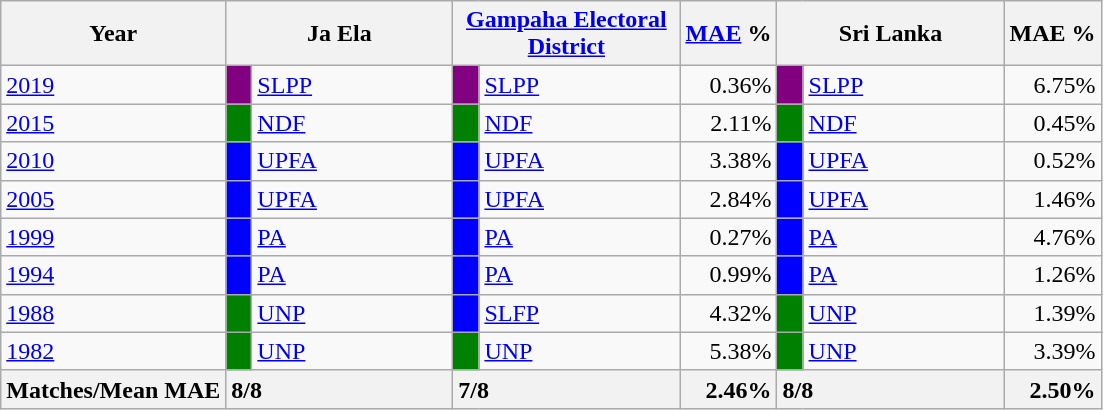<table class="wikitable">
<tr>
<th>Year</th>
<th colspan="2" width="144px">Ja Ela</th>
<th colspan="2" width="144px"><a href='#'>Gampaha Electoral District</a></th>
<th><a href='#'>MAE</a> %</th>
<th colspan="2" width="144px">Sri Lanka</th>
<th>MAE %</th>
</tr>
<tr>
<td><a href='#'>2019</a></td>
<td style="background-color:purple;" width="10px"></td>
<td style="text-align:left;"><a href='#'>SLPP</a></td>
<td style="background-color:purple;" width="10px"></td>
<td style="text-align:left;"><a href='#'>SLPP</a></td>
<td style="text-align:right;">0.36%</td>
<td style="background-color:purple;" width="10px"></td>
<td style="text-align:left;"><a href='#'>SLPP</a></td>
<td style="text-align:right;">6.75%</td>
</tr>
<tr>
<td><a href='#'>2015</a></td>
<td style="background-color:green;" width="10px"></td>
<td style="text-align:left;"><a href='#'>NDF</a></td>
<td style="background-color:green;" width="10px"></td>
<td style="text-align:left;"><a href='#'>NDF</a></td>
<td style="text-align:right;">2.11%</td>
<td style="background-color:green;" width="10px"></td>
<td style="text-align:left;"><a href='#'>NDF</a></td>
<td style="text-align:right;">0.45%</td>
</tr>
<tr>
<td><a href='#'>2010</a></td>
<td style="background-color:blue;" width="10px"></td>
<td style="text-align:left;"><a href='#'>UPFA</a></td>
<td style="background-color:blue;" width="10px"></td>
<td style="text-align:left;"><a href='#'>UPFA</a></td>
<td style="text-align:right;">3.38%</td>
<td style="background-color:blue;" width="10px"></td>
<td style="text-align:left;"><a href='#'>UPFA</a></td>
<td style="text-align:right;">0.52%</td>
</tr>
<tr>
<td><a href='#'>2005</a></td>
<td style="background-color:blue;" width="10px"></td>
<td style="text-align:left;"><a href='#'>UPFA</a></td>
<td style="background-color:blue;" width="10px"></td>
<td style="text-align:left;"><a href='#'>UPFA</a></td>
<td style="text-align:right;">2.84%</td>
<td style="background-color:blue;" width="10px"></td>
<td style="text-align:left;"><a href='#'>UPFA</a></td>
<td style="text-align:right;">1.46%</td>
</tr>
<tr>
<td><a href='#'>1999</a></td>
<td style="background-color:blue;" width="10px"></td>
<td style="text-align:left;"><a href='#'>PA</a></td>
<td style="background-color:blue;" width="10px"></td>
<td style="text-align:left;"><a href='#'>PA</a></td>
<td style="text-align:right;">0.27%</td>
<td style="background-color:blue;" width="10px"></td>
<td style="text-align:left;"><a href='#'>PA</a></td>
<td style="text-align:right;">4.76%</td>
</tr>
<tr>
<td><a href='#'>1994</a></td>
<td style="background-color:blue;" width="10px"></td>
<td style="text-align:left;"><a href='#'>PA</a></td>
<td style="background-color:blue;" width="10px"></td>
<td style="text-align:left;"><a href='#'>PA</a></td>
<td style="text-align:right;">0.99%</td>
<td style="background-color:blue;" width="10px"></td>
<td style="text-align:left;"><a href='#'>PA</a></td>
<td style="text-align:right;">1.26%</td>
</tr>
<tr>
<td><a href='#'>1988</a></td>
<td style="background-color:green;" width="10px"></td>
<td style="text-align:left;"><a href='#'>UNP</a></td>
<td style="background-color:blue;" width="10px"></td>
<td style="text-align:left;"><a href='#'>SLFP</a></td>
<td style="text-align:right;">4.32%</td>
<td style="background-color:green;" width="10px"></td>
<td style="text-align:left;"><a href='#'>UNP</a></td>
<td style="text-align:right;">1.39%</td>
</tr>
<tr>
<td><a href='#'>1982</a></td>
<td style="background-color:green;" width="10px"></td>
<td style="text-align:left;"><a href='#'>UNP</a></td>
<td style="background-color:green;" width="10px"></td>
<td style="text-align:left;"><a href='#'>UNP</a></td>
<td style="text-align:right;">5.38%</td>
<td style="background-color:green;" width="10px"></td>
<td style="text-align:left;"><a href='#'>UNP</a></td>
<td style="text-align:right;">3.39%</td>
</tr>
<tr>
<th>Matches/Mean MAE</th>
<th style="text-align:left;"colspan="2" width="144px">8/8</th>
<th style="text-align:left;"colspan="2" width="144px">7/8</th>
<th style="text-align:right;">2.46%</th>
<th style="text-align:left;"colspan="2" width="144px">8/8</th>
<th style="text-align:right;">2.50%</th>
</tr>
</table>
